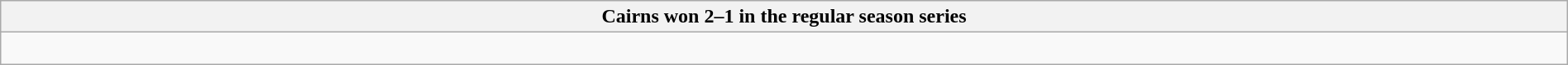<table class="wikitable collapsible collapsed" style="width:100%">
<tr>
<th>Cairns won 2–1 in the regular season series</th>
</tr>
<tr>
<td><br>

</td>
</tr>
</table>
